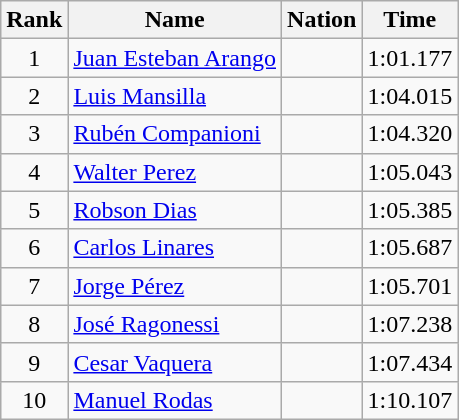<table class="wikitable sortable" style="text-align:center">
<tr>
<th>Rank</th>
<th>Name</th>
<th>Nation</th>
<th>Time</th>
</tr>
<tr>
<td>1</td>
<td align=left><a href='#'>Juan Esteban Arango</a></td>
<td align=left></td>
<td>1:01.177</td>
</tr>
<tr>
<td>2</td>
<td align=left><a href='#'>Luis Mansilla</a></td>
<td align=left></td>
<td>1:04.015</td>
</tr>
<tr>
<td>3</td>
<td align=left><a href='#'>Rubén Companioni</a></td>
<td align=left></td>
<td>1:04.320</td>
</tr>
<tr>
<td>4</td>
<td align=left><a href='#'>Walter Perez</a></td>
<td align=left></td>
<td>1:05.043</td>
</tr>
<tr>
<td>5</td>
<td align=left><a href='#'>Robson Dias</a></td>
<td align=left></td>
<td>1:05.385</td>
</tr>
<tr>
<td>6</td>
<td align=left><a href='#'>Carlos Linares</a></td>
<td align=left></td>
<td>1:05.687</td>
</tr>
<tr>
<td>7</td>
<td align=left><a href='#'>Jorge Pérez</a></td>
<td align=left></td>
<td>1:05.701</td>
</tr>
<tr>
<td>8</td>
<td align=left><a href='#'>José Ragonessi</a></td>
<td align=left></td>
<td>1:07.238</td>
</tr>
<tr>
<td>9</td>
<td align=left><a href='#'>Cesar Vaquera</a></td>
<td align=left></td>
<td>1:07.434</td>
</tr>
<tr>
<td>10</td>
<td align=left><a href='#'>Manuel Rodas</a></td>
<td align=left></td>
<td>1:10.107</td>
</tr>
</table>
